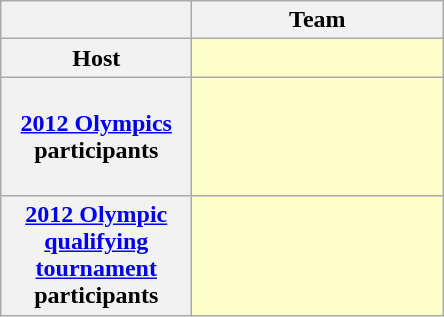<table class=wikitable>
<tr>
<th width=120px></th>
<th width=160px>Team</th>
</tr>
<tr bgcolor=#ffffcc>
<th>Host</th>
<td></td>
</tr>
<tr bgcolor=#ffffcc>
<th><a href='#'>2012 Olympics</a> participants</th>
<td><br><br><br><br></td>
</tr>
<tr bgcolor=#ffffcc>
<th><a href='#'>2012 Olympic qualifying tournament</a> participants</th>
<td><br></td>
</tr>
</table>
